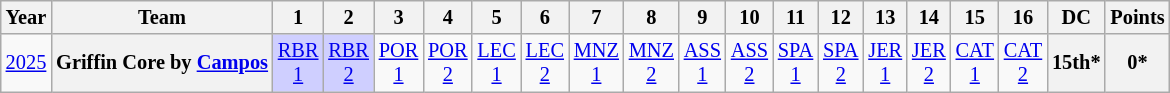<table class="wikitable" style="text-align:center; font-size:85%">
<tr>
<th>Year</th>
<th>Team</th>
<th>1</th>
<th>2</th>
<th>3</th>
<th>4</th>
<th>5</th>
<th>6</th>
<th>7</th>
<th>8</th>
<th>9</th>
<th>10</th>
<th>11</th>
<th>12</th>
<th>13</th>
<th>14</th>
<th>15</th>
<th>16</th>
<th>DC</th>
<th>Points</th>
</tr>
<tr>
<td><a href='#'>2025</a></td>
<th nowrap>Griffin Core by <a href='#'>Campos</a></th>
<td style="background:#CFCFFF;"><a href='#'>RBR<br>1</a><br></td>
<td style="background:#CFCFFF;"><a href='#'>RBR<br>2</a><br></td>
<td style="background:#;"><a href='#'>POR<br>1</a><br></td>
<td style="background:#;"><a href='#'>POR<br>2</a><br></td>
<td style="background:#;"><a href='#'>LEC<br>1</a><br></td>
<td style="background:#;"><a href='#'>LEC<br>2</a><br></td>
<td style="background:#;"><a href='#'>MNZ<br>1</a><br></td>
<td style="background:#;"><a href='#'>MNZ<br>2</a><br></td>
<td style="background:#;"><a href='#'>ASS<br>1</a><br></td>
<td style="background:#;"><a href='#'>ASS<br>2</a><br></td>
<td style="background:#;"><a href='#'>SPA<br>1</a><br></td>
<td style="background:#;"><a href='#'>SPA<br>2</a><br></td>
<td style="background:#;"><a href='#'>JER<br>1</a><br></td>
<td style="background:#;"><a href='#'>JER<br>2</a><br></td>
<td style="background:#;"><a href='#'>CAT<br>1</a><br></td>
<td style="background:#;"><a href='#'>CAT<br>2</a><br></td>
<th>15th*</th>
<th>0*</th>
</tr>
</table>
